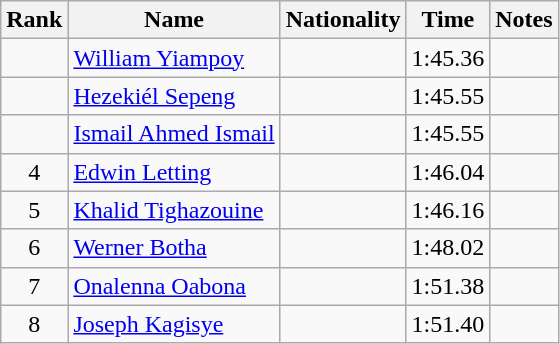<table class="wikitable sortable" style="text-align:center">
<tr>
<th>Rank</th>
<th>Name</th>
<th>Nationality</th>
<th>Time</th>
<th>Notes</th>
</tr>
<tr>
<td></td>
<td align=left><a href='#'>William Yiampoy</a></td>
<td align=left></td>
<td>1:45.36</td>
<td></td>
</tr>
<tr>
<td></td>
<td align=left><a href='#'>Hezekiél Sepeng</a></td>
<td align=left></td>
<td>1:45.55</td>
<td></td>
</tr>
<tr>
<td></td>
<td align=left><a href='#'>Ismail Ahmed Ismail</a></td>
<td align=left></td>
<td>1:45.55</td>
<td></td>
</tr>
<tr>
<td>4</td>
<td align=left><a href='#'>Edwin Letting</a></td>
<td align=left></td>
<td>1:46.04</td>
<td></td>
</tr>
<tr>
<td>5</td>
<td align=left><a href='#'>Khalid Tighazouine</a></td>
<td align=left></td>
<td>1:46.16</td>
<td></td>
</tr>
<tr>
<td>6</td>
<td align=left><a href='#'>Werner Botha</a></td>
<td align=left></td>
<td>1:48.02</td>
<td></td>
</tr>
<tr>
<td>7</td>
<td align=left><a href='#'>Onalenna Oabona</a></td>
<td align=left></td>
<td>1:51.38</td>
<td></td>
</tr>
<tr>
<td>8</td>
<td align=left><a href='#'>Joseph Kagisye</a></td>
<td align=left></td>
<td>1:51.40</td>
<td></td>
</tr>
</table>
